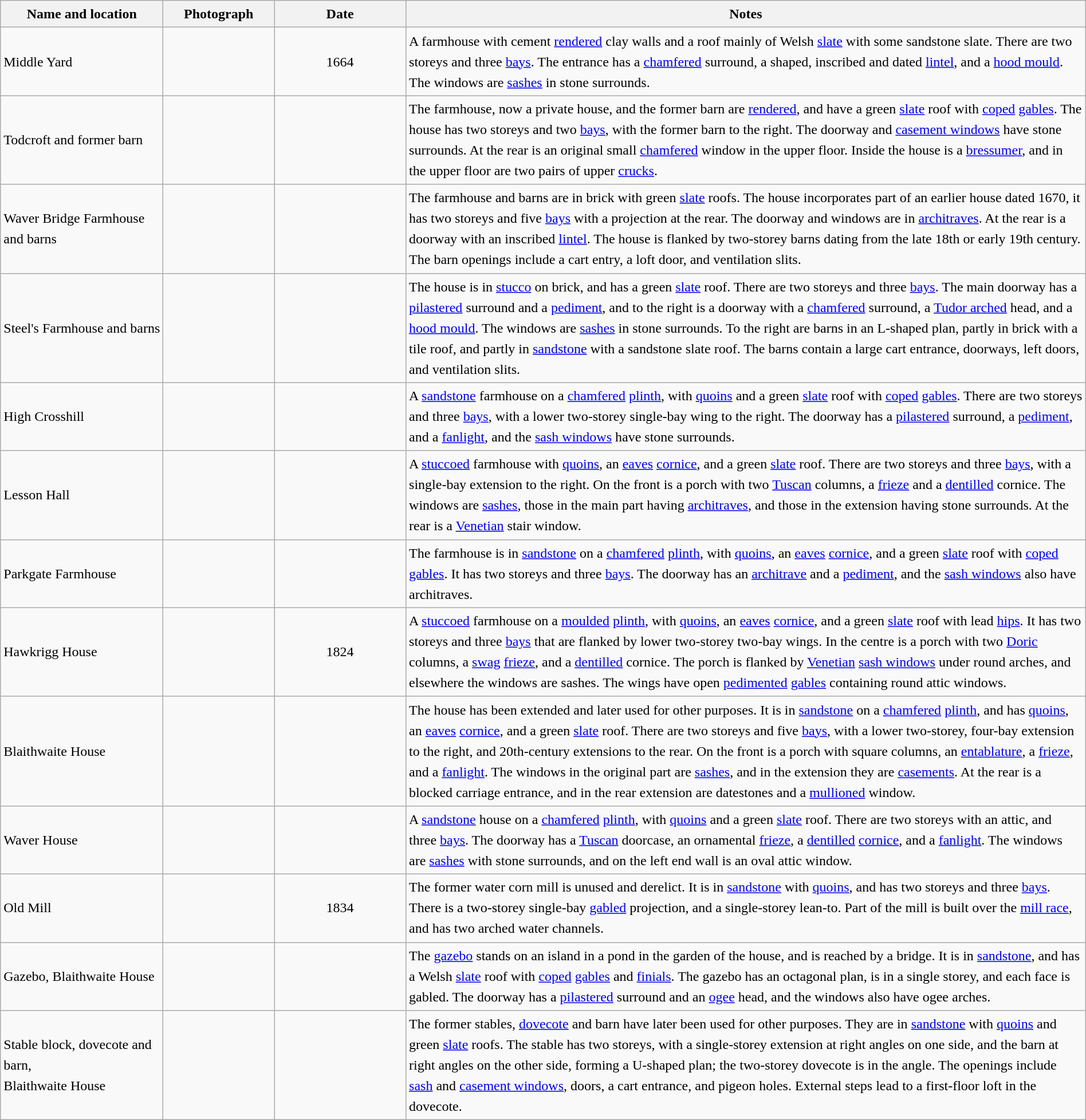<table class="wikitable sortable plainrowheaders" style="width:100%;border:0px;text-align:left;line-height:150%;">
<tr>
<th scope="col"  style="width:150px">Name and location</th>
<th scope="col"  style="width:100px" class="unsortable">Photograph</th>
<th scope="col"  style="width:120px">Date</th>
<th scope="col"  style="width:650px" class="unsortable">Notes</th>
</tr>
<tr>
<td>Middle Yard<br><small></small></td>
<td></td>
<td align="center">1664</td>
<td>A farmhouse with cement <a href='#'>rendered</a> clay walls and a roof mainly of Welsh <a href='#'>slate</a> with some sandstone slate.  There are two storeys and three <a href='#'>bays</a>.  The entrance has a <a href='#'>chamfered</a> surround, a shaped, inscribed and dated <a href='#'>lintel</a>, and a <a href='#'>hood mould</a>.  The windows are <a href='#'>sashes</a> in stone surrounds.</td>
</tr>
<tr>
<td>Todcroft and former barn<br><small></small></td>
<td></td>
<td align="center"></td>
<td>The farmhouse, now a private house, and the former barn are <a href='#'>rendered</a>, and have a green <a href='#'>slate</a> roof with <a href='#'>coped</a> <a href='#'>gables</a>.  The house has two storeys and two <a href='#'>bays</a>, with the former barn to the right.  The doorway and <a href='#'>casement windows</a> have stone surrounds.  At the rear is an original small <a href='#'>chamfered</a> window in the upper floor.  Inside the house is a <a href='#'>bressumer</a>, and in the upper floor are two pairs of upper <a href='#'>crucks</a>.</td>
</tr>
<tr>
<td>Waver Bridge Farmhouse and barns<br><small></small></td>
<td></td>
<td align="center"></td>
<td>The farmhouse and barns are in brick with green <a href='#'>slate</a> roofs.  The house incorporates part of an earlier house dated 1670, it has two storeys and five <a href='#'>bays</a> with a projection at the rear.  The doorway and windows are in <a href='#'>architraves</a>.  At the rear is a doorway with an inscribed <a href='#'>lintel</a>.  The house is flanked by two-storey barns dating from the late 18th or early 19th century.  The barn openings include a cart entry, a loft door, and ventilation slits.</td>
</tr>
<tr>
<td>Steel's Farmhouse and barns<br><small></small></td>
<td></td>
<td align="center"></td>
<td>The house is in <a href='#'>stucco</a> on brick, and has a green <a href='#'>slate</a> roof.  There are two storeys and three <a href='#'>bays</a>.  The main doorway has a <a href='#'>pilastered</a> surround and a <a href='#'>pediment</a>, and to the right is a doorway with a <a href='#'>chamfered</a> surround, a <a href='#'>Tudor arched</a> head, and a <a href='#'>hood mould</a>.  The windows are <a href='#'>sashes</a> in stone surrounds.  To the right are barns in an L-shaped plan, partly in brick with a tile roof, and partly in <a href='#'>sandstone</a> with a sandstone slate roof.  The barns contain a large cart entrance, doorways, left doors, and ventilation slits.</td>
</tr>
<tr>
<td>High Crosshill<br><small></small></td>
<td></td>
<td align="center"></td>
<td>A <a href='#'>sandstone</a> farmhouse on a <a href='#'>chamfered</a> <a href='#'>plinth</a>, with <a href='#'>quoins</a> and a green <a href='#'>slate</a> roof with <a href='#'>coped</a> <a href='#'>gables</a>.  There are two storeys and three <a href='#'>bays</a>, with a lower two-storey single-bay wing to the right.  The doorway has a <a href='#'>pilastered</a> surround, a <a href='#'>pediment</a>, and a <a href='#'>fanlight</a>, and the <a href='#'>sash windows</a> have stone surrounds.</td>
</tr>
<tr>
<td>Lesson Hall<br><small></small></td>
<td></td>
<td align="center"></td>
<td>A <a href='#'>stuccoed</a> farmhouse with <a href='#'>quoins</a>, an <a href='#'>eaves</a> <a href='#'>cornice</a>, and a green <a href='#'>slate</a> roof.  There are two storeys and three <a href='#'>bays</a>, with a single-bay extension to the right.  On the front is a porch with two <a href='#'>Tuscan</a> columns, a <a href='#'>frieze</a> and a <a href='#'>dentilled</a> cornice.  The windows are <a href='#'>sashes</a>, those in the main part having <a href='#'>architraves</a>, and those in the extension having stone surrounds.  At the rear is a <a href='#'>Venetian</a> stair window.</td>
</tr>
<tr>
<td>Parkgate Farmhouse<br><small></small></td>
<td></td>
<td align="center"></td>
<td>The farmhouse is in <a href='#'>sandstone</a> on a <a href='#'>chamfered</a> <a href='#'>plinth</a>, with <a href='#'>quoins</a>, an <a href='#'>eaves</a> <a href='#'>cornice</a>, and a green <a href='#'>slate</a> roof with <a href='#'>coped</a> <a href='#'>gables</a>.  It has two storeys and three <a href='#'>bays</a>.  The doorway has an <a href='#'>architrave</a> and a <a href='#'>pediment</a>, and the <a href='#'>sash windows</a> also have architraves.</td>
</tr>
<tr>
<td>Hawkrigg House<br><small></small></td>
<td></td>
<td align="center">1824</td>
<td>A <a href='#'>stuccoed</a> farmhouse on a <a href='#'>moulded</a> <a href='#'>plinth</a>, with <a href='#'>quoins</a>, an <a href='#'>eaves</a> <a href='#'>cornice</a>, and a green <a href='#'>slate</a> roof with lead <a href='#'>hips</a>.  It has two storeys and three <a href='#'>bays</a> that are flanked by lower two-storey two-bay wings.  In the centre is a porch with two <a href='#'>Doric</a> columns, a <a href='#'>swag</a> <a href='#'>frieze</a>, and a <a href='#'>dentilled</a> cornice.  The porch is flanked by <a href='#'>Venetian</a> <a href='#'>sash windows</a> under round arches, and elsewhere the windows are sashes.  The wings have open <a href='#'>pedimented</a> <a href='#'>gables</a> containing round attic windows.</td>
</tr>
<tr>
<td>Blaithwaite House<br><small></small></td>
<td></td>
<td align="center"></td>
<td>The house has been extended and later used for other purposes.  It is in <a href='#'>sandstone</a> on a <a href='#'>chamfered</a> <a href='#'>plinth</a>, and has <a href='#'>quoins</a>, an <a href='#'>eaves</a> <a href='#'>cornice</a>, and a green <a href='#'>slate</a> roof.  There are two storeys and five <a href='#'>bays</a>, with a lower two-storey, four-bay extension to the right, and 20th-century extensions to the rear.  On the front is a porch with square columns, an <a href='#'>entablature</a>, a <a href='#'>frieze</a>, and a <a href='#'>fanlight</a>.  The windows in the original part are <a href='#'>sashes</a>, and in the extension they are <a href='#'>casements</a>.  At the rear is a blocked carriage entrance, and in the rear extension are datestones and a <a href='#'>mullioned</a> window.</td>
</tr>
<tr>
<td>Waver House<br><small></small></td>
<td></td>
<td align="center"></td>
<td>A <a href='#'>sandstone</a> house on a <a href='#'>chamfered</a> <a href='#'>plinth</a>, with <a href='#'>quoins</a> and a green <a href='#'>slate</a> roof.  There are two storeys with an attic, and three <a href='#'>bays</a>.  The doorway has a <a href='#'>Tuscan</a> doorcase, an ornamental <a href='#'>frieze</a>, a <a href='#'>dentilled</a> <a href='#'>cornice</a>, and a <a href='#'>fanlight</a>.  The windows are <a href='#'>sashes</a> with stone surrounds, and on the left end wall is an oval attic window.</td>
</tr>
<tr>
<td>Old Mill<br><small></small></td>
<td></td>
<td align="center">1834</td>
<td>The former water corn mill is unused and derelict.  It is in <a href='#'>sandstone</a> with <a href='#'>quoins</a>, and has two storeys and three <a href='#'>bays</a>.  There is a two-storey single-bay <a href='#'>gabled</a> projection, and a single-storey lean-to.  Part of the mill is built over the <a href='#'>mill race</a>, and has two arched water channels.</td>
</tr>
<tr>
<td>Gazebo, Blaithwaite House<br><small></small></td>
<td></td>
<td align="center"></td>
<td>The <a href='#'>gazebo</a> stands on an island in a pond in the garden of the house, and is reached by a bridge.  It is in <a href='#'>sandstone</a>, and has a Welsh <a href='#'>slate</a> roof with <a href='#'>coped</a> <a href='#'>gables</a> and <a href='#'>finials</a>.  The gazebo has an octagonal plan, is in a single storey, and each face is gabled.  The doorway has a <a href='#'>pilastered</a> surround and an <a href='#'>ogee</a> head, and the windows also have ogee arches.</td>
</tr>
<tr>
<td>Stable block, dovecote and barn,<br>Blaithwaite House<br><small></small></td>
<td></td>
<td align="center"></td>
<td>The former stables, <a href='#'>dovecote</a> and barn have later been used for other purposes.  They are in <a href='#'>sandstone</a> with <a href='#'>quoins</a> and green <a href='#'>slate</a> roofs.  The stable has two storeys, with a single-storey extension at right angles on one side, and the barn at right angles on the other side, forming a U-shaped plan; the two-storey dovecote is in the angle.  The openings include <a href='#'>sash</a> and <a href='#'>casement windows</a>, doors, a cart entrance, and pigeon holes.  External steps lead to a first-floor loft in the dovecote.</td>
</tr>
<tr>
</tr>
</table>
